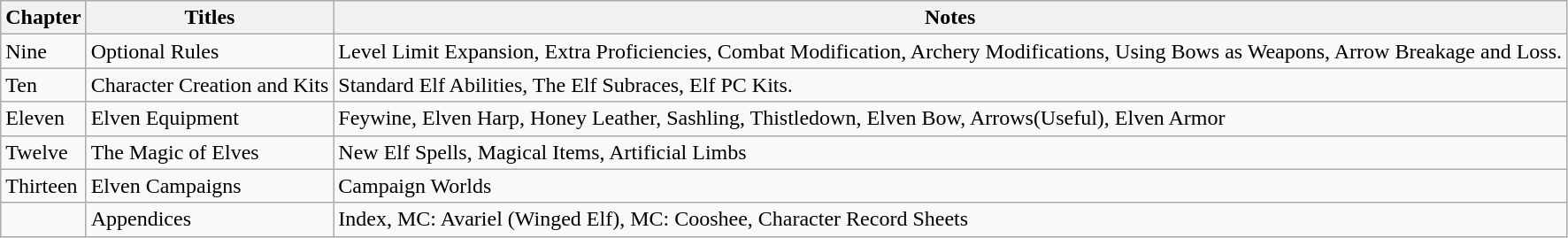<table class="wikitable">
<tr>
<th>Chapter</th>
<th>Titles</th>
<th>Notes</th>
</tr>
<tr>
<td>Nine</td>
<td>Optional Rules</td>
<td>Level Limit Expansion, Extra Proficiencies, Combat Modification, Archery Modifications, Using Bows as Weapons, Arrow Breakage and Loss.</td>
</tr>
<tr>
<td>Ten</td>
<td>Character Creation and Kits</td>
<td>Standard Elf Abilities, The Elf Subraces, Elf PC Kits.</td>
</tr>
<tr>
<td>Eleven</td>
<td>Elven Equipment</td>
<td>Feywine, Elven Harp, Honey Leather, Sashling, Thistledown, Elven Bow, Arrows(Useful), Elven Armor</td>
</tr>
<tr>
<td>Twelve</td>
<td>The Magic of Elves</td>
<td>New Elf Spells, Magical Items, Artificial Limbs</td>
</tr>
<tr>
<td>Thirteen</td>
<td>Elven Campaigns</td>
<td>Campaign Worlds</td>
</tr>
<tr>
<td></td>
<td>Appendices</td>
<td>Index, MC: Avariel (Winged Elf), MC: Cooshee, Character Record Sheets</td>
</tr>
</table>
